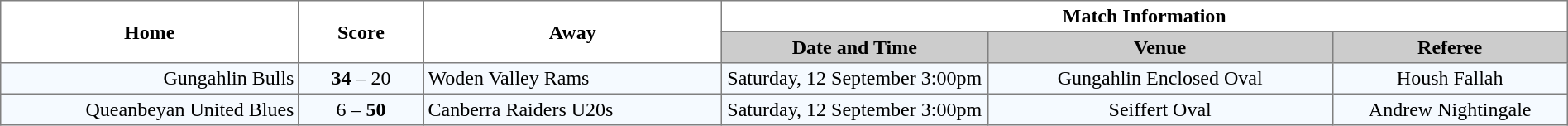<table width="100%" cellspacing="0" cellpadding="3" border="1" style="border-collapse:collapse;  text-align:center;">
<tr>
<th rowspan="2" width="19%">Home</th>
<th rowspan="2" width="8%">Score</th>
<th rowspan="2" width="19%">Away</th>
<th colspan="3">Match Information</th>
</tr>
<tr bgcolor="#CCCCCC">
<th width="17%">Date and Time</th>
<th width="22%">Venue</th>
<th width="50%">Referee</th>
</tr>
<tr style="text-align:center; background:#f5faff;">
<td align="right">Gungahlin Bulls </td>
<td><strong>34</strong> – 20</td>
<td align="left"> Woden Valley Rams</td>
<td>Saturday, 12 September 3:00pm</td>
<td>Gungahlin Enclosed Oval</td>
<td>Housh Fallah</td>
</tr>
<tr style="text-align:center; background:#f5faff;">
<td align="right">Queanbeyan United Blues </td>
<td>6 – <strong>50</strong></td>
<td align="left"> Canberra Raiders U20s</td>
<td>Saturday, 12 September 3:00pm</td>
<td>Seiffert Oval</td>
<td>Andrew Nightingale</td>
</tr>
</table>
